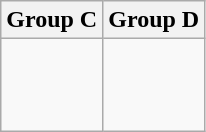<table class="wikitable">
<tr>
<th>Group C</th>
<th>Group D</th>
</tr>
<tr>
<td><br><br><br></td>
<td><br><br><br></td>
</tr>
</table>
